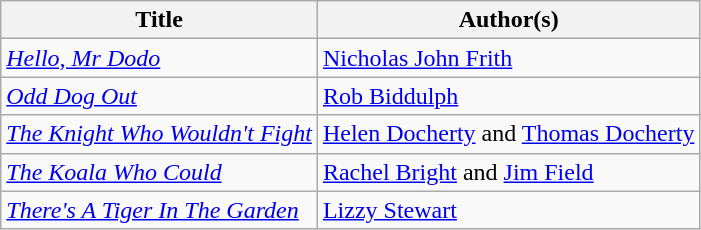<table class="wikitable">
<tr>
<th>Title</th>
<th>Author(s)</th>
</tr>
<tr>
<td><em><a href='#'>Hello, Mr Dodo</a></em></td>
<td><a href='#'>Nicholas John Frith</a></td>
</tr>
<tr>
<td><em><a href='#'>Odd Dog Out</a></em></td>
<td><a href='#'>Rob Biddulph</a></td>
</tr>
<tr>
<td><em><a href='#'>The Knight Who Wouldn't Fight</a></em></td>
<td><a href='#'>Helen Docherty</a> and <a href='#'>Thomas Docherty</a></td>
</tr>
<tr>
<td><em><a href='#'>The Koala Who Could</a></em></td>
<td><a href='#'>Rachel Bright</a> and <a href='#'>Jim Field</a></td>
</tr>
<tr>
<td><em><a href='#'>There's A Tiger In The Garden</a></em></td>
<td><a href='#'>Lizzy Stewart</a></td>
</tr>
</table>
